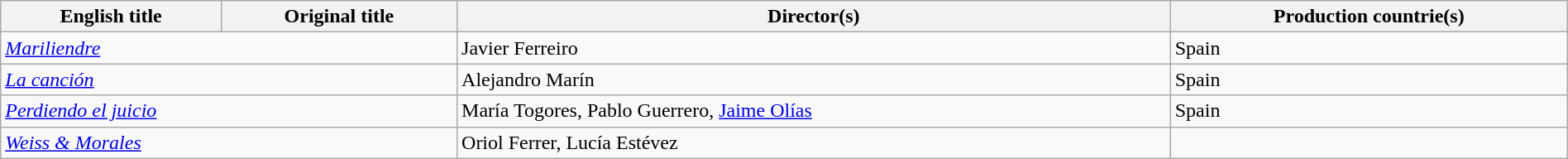<table class="sortable wikitable" style="width:100%; margin-bottom:4px" cellpadding="5">
<tr>
<th scope="col">English title</th>
<th scope="col">Original title</th>
<th scope="col">Director(s)</th>
<th scope="col">Production countrie(s)</th>
</tr>
<tr>
<td colspan = "2"><em><a href='#'>Mariliendre</a></em></td>
<td>Javier Ferreiro</td>
<td>Spain</td>
</tr>
<tr>
<td colspan = "2"><em><a href='#'>La canción</a></em></td>
<td>Alejandro Marín</td>
<td>Spain</td>
</tr>
<tr>
<td colspan = "2"><em><a href='#'>Perdiendo el juicio</a></em></td>
<td>María Togores, Pablo Guerrero, <a href='#'>Jaime Olías</a></td>
<td>Spain</td>
</tr>
<tr>
<td colspan= "2"><em><a href='#'>Weiss & Morales</a></em></td>
<td>Oriol Ferrer, Lucía Estévez</td>
<td></td>
</tr>
</table>
